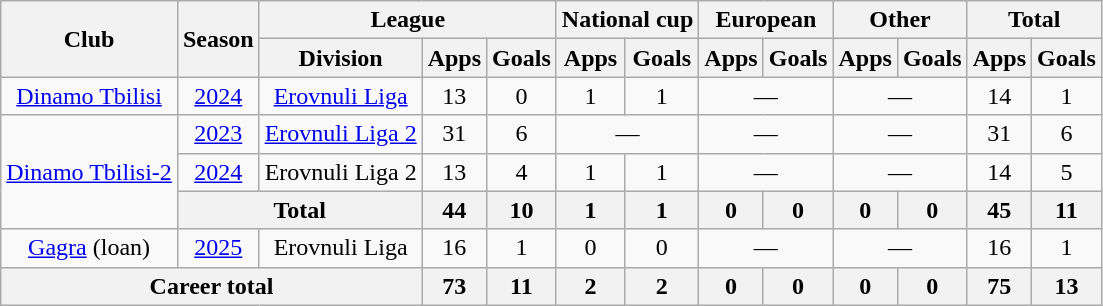<table class="wikitable" style="text-align:center">
<tr>
<th rowspan="2">Club</th>
<th rowspan="2">Season</th>
<th colspan="3">League</th>
<th colspan="2">National cup</th>
<th colspan="2">European</th>
<th colspan="2">Other</th>
<th colspan="2">Total</th>
</tr>
<tr>
<th>Division</th>
<th>Apps</th>
<th>Goals</th>
<th>Apps</th>
<th>Goals</th>
<th>Apps</th>
<th>Goals</th>
<th>Apps</th>
<th>Goals</th>
<th>Apps</th>
<th>Goals</th>
</tr>
<tr>
<td><a href='#'>Dinamo Tbilisi</a></td>
<td><a href='#'>2024</a></td>
<td><a href='#'>Erovnuli Liga</a></td>
<td>13</td>
<td>0</td>
<td>1</td>
<td>1</td>
<td colspan="2">—</td>
<td colspan="2">—</td>
<td>14</td>
<td>1</td>
</tr>
<tr>
<td rowspan="3"><a href='#'>Dinamo Tbilisi-2</a></td>
<td><a href='#'>2023</a></td>
<td><a href='#'>Erovnuli Liga 2</a></td>
<td>31</td>
<td>6</td>
<td colspan="2">—</td>
<td colspan="2">—</td>
<td colspan="2">—</td>
<td>31</td>
<td>6</td>
</tr>
<tr>
<td><a href='#'>2024</a></td>
<td>Erovnuli Liga 2</td>
<td>13</td>
<td>4</td>
<td>1</td>
<td>1</td>
<td colspan="2">—</td>
<td colspan="2">—</td>
<td>14</td>
<td>5</td>
</tr>
<tr>
<th colspan="2">Total</th>
<th>44</th>
<th>10</th>
<th>1</th>
<th>1</th>
<th>0</th>
<th>0</th>
<th>0</th>
<th>0</th>
<th>45</th>
<th>11</th>
</tr>
<tr>
<td><a href='#'>Gagra</a> (loan)</td>
<td><a href='#'>2025</a></td>
<td>Erovnuli Liga</td>
<td>16</td>
<td>1</td>
<td>0</td>
<td>0</td>
<td colspan="2">—</td>
<td colspan="2">—</td>
<td>16</td>
<td>1</td>
</tr>
<tr>
<th colspan="3">Career total</th>
<th>73</th>
<th>11</th>
<th>2</th>
<th>2</th>
<th>0</th>
<th>0</th>
<th>0</th>
<th>0</th>
<th>75</th>
<th>13</th>
</tr>
</table>
